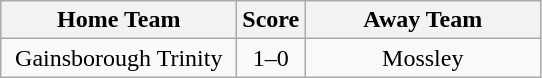<table class="wikitable" style="text-align:center">
<tr>
<th width=150>Home Team</th>
<th width=20>Score</th>
<th width=150>Away Team</th>
</tr>
<tr>
<td>Gainsborough Trinity</td>
<td>1–0</td>
<td>Mossley</td>
</tr>
</table>
